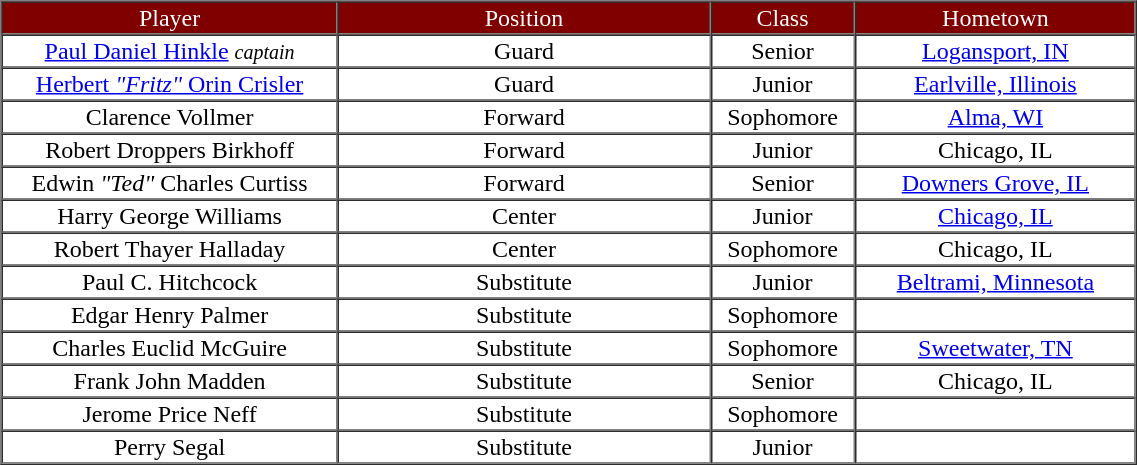<table cellpadding="1" border="1" cellspacing="0" width="60%" style="text-align:center;">
<tr style="background:Maroon; color:white;">
<td>Player</td>
<td>Position</td>
<td>Class</td>
<td>Hometown</td>
</tr>
<tr align="center" bgcolor="">
<td width="180"><a href='#'>Paul Daniel Hinkle</a> <small><em>captain</em></small></td>
<td width="200">Guard</td>
<td width="75">Senior</td>
<td width="150"><a href='#'>Logansport, IN</a></td>
</tr>
<tr align="center" bgcolor="">
<td><a href='#'>Herbert <em>"Fritz"</em> Orin Crisler</a></td>
<td>Guard</td>
<td>Junior</td>
<td><a href='#'>Earlville, Illinois</a></td>
</tr>
<tr align="center" bgcolor="">
<td>Clarence Vollmer</td>
<td>Forward</td>
<td>Sophomore</td>
<td><a href='#'>Alma, WI</a></td>
</tr>
<tr align="center" bgcolor="">
<td>Robert Droppers Birkhoff</td>
<td>Forward</td>
<td>Junior</td>
<td>Chicago, IL</td>
</tr>
<tr align="center" bgcolor="">
<td>Edwin <em>"Ted"</em> Charles Curtiss</td>
<td>Forward</td>
<td>Senior</td>
<td><a href='#'>Downers Grove, IL</a></td>
</tr>
<tr align="center" bgcolor="">
<td>Harry George Williams</td>
<td>Center</td>
<td>Junior</td>
<td><a href='#'>Chicago, IL</a></td>
</tr>
<tr align="center" bgcolor="">
<td>Robert Thayer Halladay</td>
<td>Center</td>
<td>Sophomore</td>
<td>Chicago, IL</td>
</tr>
<tr align="center" bgcolor="">
<td>Paul C. Hitchcock</td>
<td>Substitute</td>
<td>Junior</td>
<td><a href='#'>Beltrami, Minnesota</a></td>
</tr>
<tr align="center" bgcolor="">
<td>Edgar  Henry  Palmer</td>
<td>Substitute</td>
<td>Sophomore</td>
<td></td>
</tr>
<tr align="center" bgcolor="">
<td>Charles Euclid McGuire</td>
<td>Substitute</td>
<td>Sophomore</td>
<td><a href='#'>Sweetwater, TN</a></td>
</tr>
<tr align="center" bgcolor="">
<td>Frank John Madden</td>
<td>Substitute</td>
<td>Senior</td>
<td>Chicago, IL</td>
</tr>
<tr align="center" bgcolor="">
<td>Jerome Price Neff</td>
<td>Substitute</td>
<td>Sophomore</td>
<td></td>
</tr>
<tr align="center" bgcolor="">
<td>Perry Segal</td>
<td>Substitute</td>
<td>Junior</td>
<td></td>
</tr>
<tr align="center" bgcolor="">
</tr>
</table>
